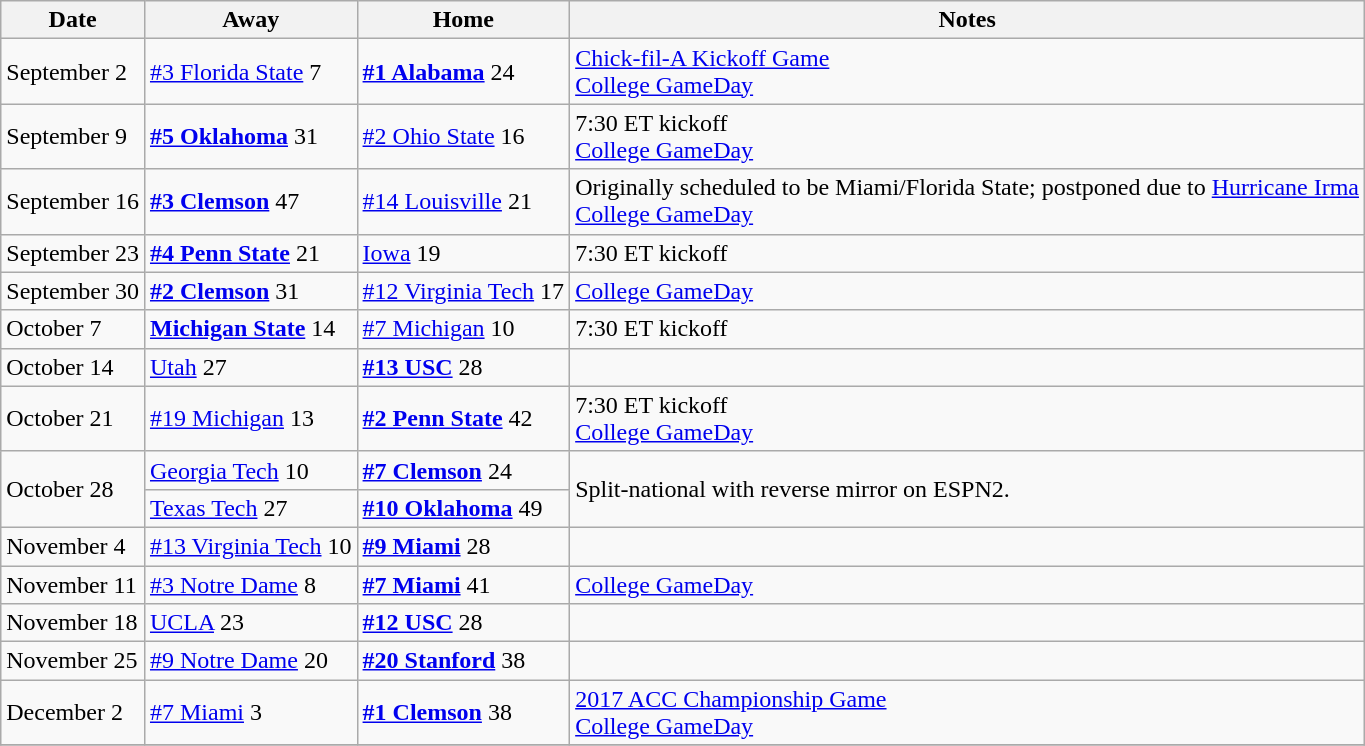<table class="wikitable sortable">
<tr>
<th>Date</th>
<th>Away</th>
<th>Home</th>
<th>Notes</th>
</tr>
<tr>
<td>September 2</td>
<td><a href='#'>#3 Florida State</a> 7</td>
<td><strong><a href='#'>#1 Alabama</a></strong> 24</td>
<td><a href='#'>Chick-fil-A Kickoff Game</a><br><a href='#'>College GameDay</a></td>
</tr>
<tr>
<td>September 9</td>
<td><strong><a href='#'>#5 Oklahoma</a></strong> 31</td>
<td><a href='#'>#2 Ohio State</a> 16</td>
<td>7:30 ET kickoff<br><a href='#'>College GameDay</a></td>
</tr>
<tr>
<td>September 16</td>
<td><strong><a href='#'>#3 Clemson</a></strong> 47</td>
<td><a href='#'>#14 Louisville</a> 21</td>
<td>Originally scheduled to be Miami/Florida State; postponed due to <a href='#'>Hurricane Irma</a><br><a href='#'>College GameDay</a></td>
</tr>
<tr>
<td>September 23</td>
<td><strong><a href='#'>#4 Penn State</a></strong> 21</td>
<td><a href='#'>Iowa</a> 19</td>
<td>7:30 ET kickoff</td>
</tr>
<tr>
<td>September 30</td>
<td><strong><a href='#'>#2 Clemson</a></strong> 31</td>
<td><a href='#'>#12 Virginia Tech</a> 17</td>
<td><a href='#'>College GameDay</a></td>
</tr>
<tr>
<td>October 7</td>
<td><strong><a href='#'>Michigan State</a></strong> 14</td>
<td><a href='#'>#7 Michigan</a> 10</td>
<td>7:30 ET kickoff</td>
</tr>
<tr>
<td>October 14</td>
<td><a href='#'>Utah</a> 27</td>
<td><strong><a href='#'>#13 USC</a></strong> 28</td>
<td></td>
</tr>
<tr>
<td>October 21</td>
<td><a href='#'>#19 Michigan</a> 13</td>
<td><strong><a href='#'>#2 Penn State</a></strong> 42</td>
<td>7:30 ET kickoff<br><a href='#'>College GameDay</a></td>
</tr>
<tr>
<td rowspan="2">October 28</td>
<td><a href='#'>Georgia Tech</a> 10</td>
<td><strong><a href='#'>#7 Clemson</a></strong> 24</td>
<td rowspan="2">Split-national with reverse mirror on ESPN2.</td>
</tr>
<tr>
<td><a href='#'>Texas Tech</a> 27</td>
<td><strong><a href='#'>#10 Oklahoma</a></strong> 49</td>
</tr>
<tr>
<td>November 4</td>
<td><a href='#'>#13 Virginia Tech</a> 10</td>
<td><strong><a href='#'>#9 Miami</a></strong> 28</td>
<td></td>
</tr>
<tr>
<td>November 11</td>
<td><a href='#'>#3 Notre Dame</a> 8</td>
<td><strong><a href='#'>#7 Miami</a></strong> 41</td>
<td><a href='#'>College GameDay</a></td>
</tr>
<tr>
<td>November 18</td>
<td><a href='#'>UCLA</a> 23</td>
<td><strong><a href='#'>#12 USC</a></strong> 28</td>
<td></td>
</tr>
<tr>
<td>November 25</td>
<td><a href='#'>#9 Notre Dame</a> 20</td>
<td><strong><a href='#'>#20 Stanford</a></strong> 38</td>
<td></td>
</tr>
<tr>
<td>December 2</td>
<td><a href='#'>#7 Miami</a> 3</td>
<td><strong><a href='#'>#1 Clemson</a></strong> 38</td>
<td><a href='#'>2017 ACC Championship Game</a><br><a href='#'>College GameDay</a></td>
</tr>
<tr>
</tr>
</table>
